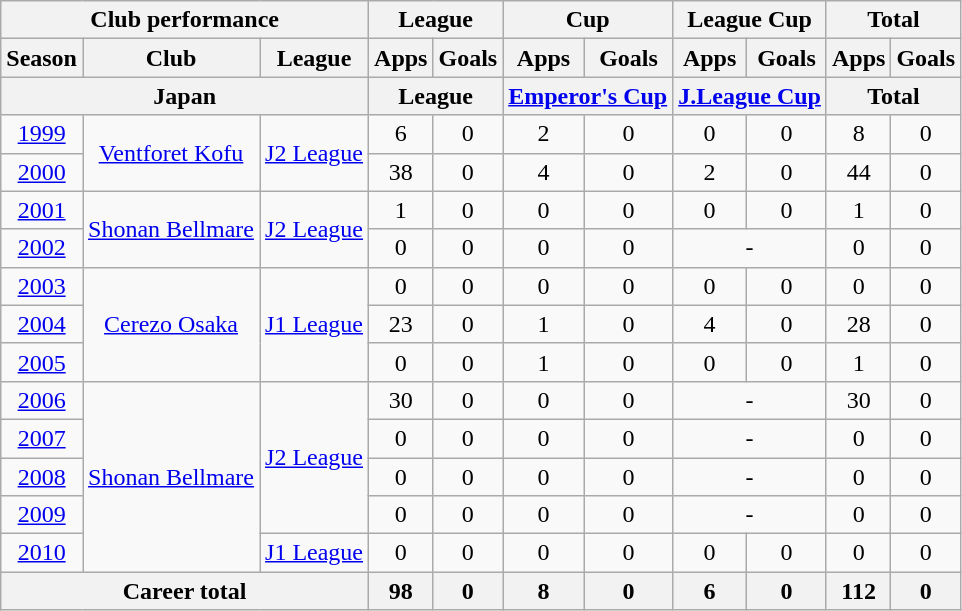<table class="wikitable" style="text-align:center">
<tr>
<th colspan=3>Club performance</th>
<th colspan=2>League</th>
<th colspan=2>Cup</th>
<th colspan=2>League Cup</th>
<th colspan=2>Total</th>
</tr>
<tr>
<th>Season</th>
<th>Club</th>
<th>League</th>
<th>Apps</th>
<th>Goals</th>
<th>Apps</th>
<th>Goals</th>
<th>Apps</th>
<th>Goals</th>
<th>Apps</th>
<th>Goals</th>
</tr>
<tr>
<th colspan=3>Japan</th>
<th colspan=2>League</th>
<th colspan=2><a href='#'>Emperor's Cup</a></th>
<th colspan=2><a href='#'>J.League Cup</a></th>
<th colspan=2>Total</th>
</tr>
<tr>
<td><a href='#'>1999</a></td>
<td rowspan="2"><a href='#'>Ventforet Kofu</a></td>
<td rowspan="2"><a href='#'>J2 League</a></td>
<td>6</td>
<td>0</td>
<td>2</td>
<td>0</td>
<td>0</td>
<td>0</td>
<td>8</td>
<td>0</td>
</tr>
<tr>
<td><a href='#'>2000</a></td>
<td>38</td>
<td>0</td>
<td>4</td>
<td>0</td>
<td>2</td>
<td>0</td>
<td>44</td>
<td>0</td>
</tr>
<tr>
<td><a href='#'>2001</a></td>
<td rowspan="2"><a href='#'>Shonan Bellmare</a></td>
<td rowspan="2"><a href='#'>J2 League</a></td>
<td>1</td>
<td>0</td>
<td>0</td>
<td>0</td>
<td>0</td>
<td>0</td>
<td>1</td>
<td>0</td>
</tr>
<tr>
<td><a href='#'>2002</a></td>
<td>0</td>
<td>0</td>
<td>0</td>
<td>0</td>
<td colspan="2">-</td>
<td>0</td>
<td>0</td>
</tr>
<tr>
<td><a href='#'>2003</a></td>
<td rowspan="3"><a href='#'>Cerezo Osaka</a></td>
<td rowspan="3"><a href='#'>J1 League</a></td>
<td>0</td>
<td>0</td>
<td>0</td>
<td>0</td>
<td>0</td>
<td>0</td>
<td>0</td>
<td>0</td>
</tr>
<tr>
<td><a href='#'>2004</a></td>
<td>23</td>
<td>0</td>
<td>1</td>
<td>0</td>
<td>4</td>
<td>0</td>
<td>28</td>
<td>0</td>
</tr>
<tr>
<td><a href='#'>2005</a></td>
<td>0</td>
<td>0</td>
<td>1</td>
<td>0</td>
<td>0</td>
<td>0</td>
<td>1</td>
<td>0</td>
</tr>
<tr>
<td><a href='#'>2006</a></td>
<td rowspan="5"><a href='#'>Shonan Bellmare</a></td>
<td rowspan="4"><a href='#'>J2 League</a></td>
<td>30</td>
<td>0</td>
<td>0</td>
<td>0</td>
<td colspan="2">-</td>
<td>30</td>
<td>0</td>
</tr>
<tr>
<td><a href='#'>2007</a></td>
<td>0</td>
<td>0</td>
<td>0</td>
<td>0</td>
<td colspan="2">-</td>
<td>0</td>
<td>0</td>
</tr>
<tr>
<td><a href='#'>2008</a></td>
<td>0</td>
<td>0</td>
<td>0</td>
<td>0</td>
<td colspan="2">-</td>
<td>0</td>
<td>0</td>
</tr>
<tr>
<td><a href='#'>2009</a></td>
<td>0</td>
<td>0</td>
<td>0</td>
<td>0</td>
<td colspan="2">-</td>
<td>0</td>
<td>0</td>
</tr>
<tr>
<td><a href='#'>2010</a></td>
<td><a href='#'>J1 League</a></td>
<td>0</td>
<td>0</td>
<td>0</td>
<td>0</td>
<td>0</td>
<td>0</td>
<td>0</td>
<td>0</td>
</tr>
<tr>
<th colspan=3>Career total</th>
<th>98</th>
<th>0</th>
<th>8</th>
<th>0</th>
<th>6</th>
<th>0</th>
<th>112</th>
<th>0</th>
</tr>
</table>
